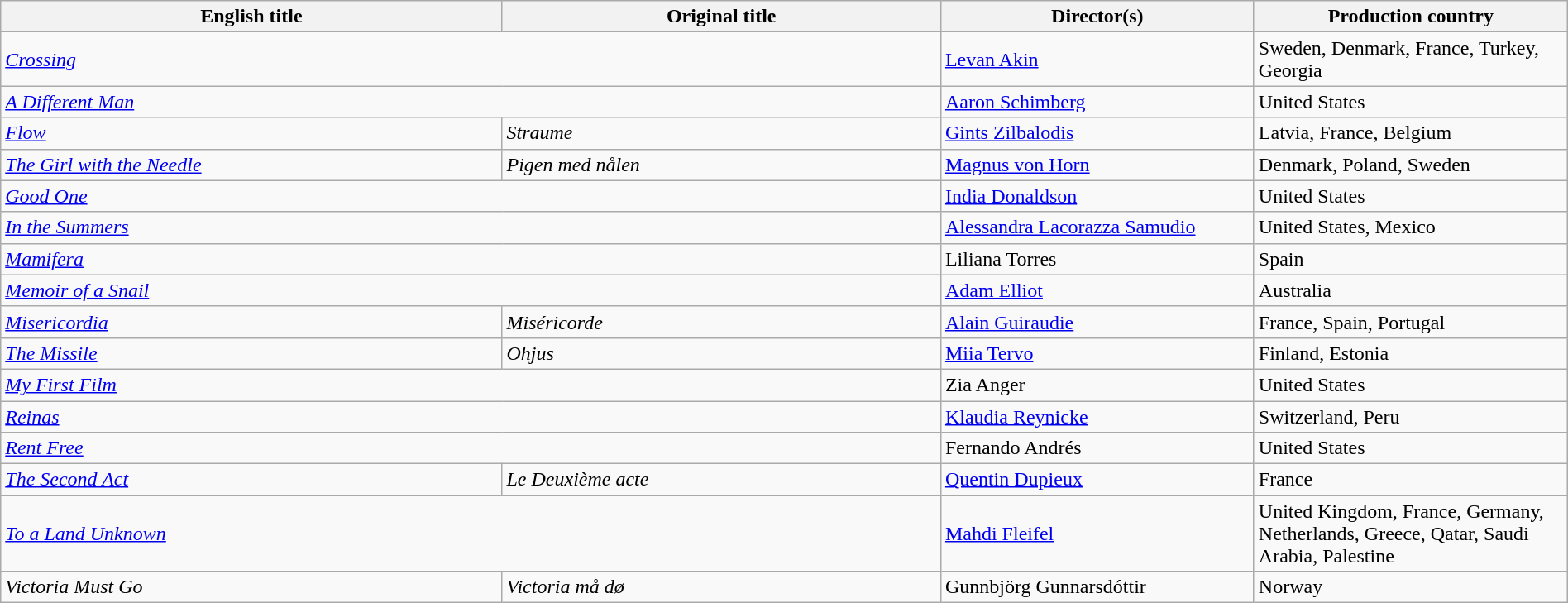<table class="wikitable" width=100%>
<tr>
<th scope="col" width="32%">English title</th>
<th scope="col" width="28%">Original title</th>
<th scope="col" width="20%">Director(s)</th>
<th scope="col" width="20%">Production country</th>
</tr>
<tr>
<td colspan=2><em><a href='#'>Crossing</a></em></td>
<td><a href='#'>Levan Akin</a></td>
<td>Sweden, Denmark, France, Turkey, Georgia</td>
</tr>
<tr>
<td colspan=2><em><a href='#'>A Different Man</a></em></td>
<td><a href='#'>Aaron Schimberg</a></td>
<td>United States</td>
</tr>
<tr>
<td><em><a href='#'>Flow</a></em></td>
<td><em>Straume</em></td>
<td><a href='#'>Gints Zilbalodis</a></td>
<td>Latvia, France, Belgium</td>
</tr>
<tr>
<td><em><a href='#'>The Girl with the Needle</a></em></td>
<td><em>Pigen med nålen</em></td>
<td><a href='#'>Magnus von Horn</a></td>
<td>Denmark, Poland, Sweden</td>
</tr>
<tr>
<td colspan=2><em><a href='#'>Good One</a></em></td>
<td><a href='#'>India Donaldson</a></td>
<td>United States</td>
</tr>
<tr>
<td colspan=2><em><a href='#'>In the Summers</a></em></td>
<td><a href='#'>Alessandra Lacorazza Samudio</a></td>
<td>United States, Mexico</td>
</tr>
<tr>
<td colspan=2><em><a href='#'>Mamifera</a></em></td>
<td>Liliana Torres</td>
<td>Spain</td>
</tr>
<tr>
<td colspan=2><em><a href='#'>Memoir of a Snail</a></em></td>
<td><a href='#'>Adam Elliot</a></td>
<td>Australia</td>
</tr>
<tr>
<td><em><a href='#'>Misericordia</a></em></td>
<td><em>Miséricorde</em></td>
<td><a href='#'>Alain Guiraudie</a></td>
<td>France, Spain, Portugal</td>
</tr>
<tr>
<td><em><a href='#'>The Missile</a></em></td>
<td><em>Ohjus</em></td>
<td><a href='#'>Miia Tervo</a></td>
<td>Finland, Estonia</td>
</tr>
<tr>
<td colspan=2><em><a href='#'>My First Film</a></em></td>
<td>Zia Anger</td>
<td>United States</td>
</tr>
<tr>
<td colspan=2><em><a href='#'>Reinas</a></em></td>
<td><a href='#'>Klaudia Reynicke</a></td>
<td>Switzerland, Peru</td>
</tr>
<tr>
<td colspan=2><em><a href='#'>Rent Free</a></em></td>
<td>Fernando Andrés</td>
<td>United States</td>
</tr>
<tr>
<td><em><a href='#'>The Second Act</a></em></td>
<td><em>Le Deuxième acte</em></td>
<td><a href='#'>Quentin Dupieux</a></td>
<td>France</td>
</tr>
<tr>
<td colspan=2><em><a href='#'>To a Land Unknown</a></em></td>
<td><a href='#'>Mahdi Fleifel</a></td>
<td>United Kingdom, France, Germany, Netherlands, Greece, Qatar, Saudi Arabia, Palestine</td>
</tr>
<tr>
<td><em>Victoria Must Go</em></td>
<td><em>Victoria må dø</em></td>
<td>Gunnbjörg Gunnarsdóttir</td>
<td>Norway</td>
</tr>
</table>
